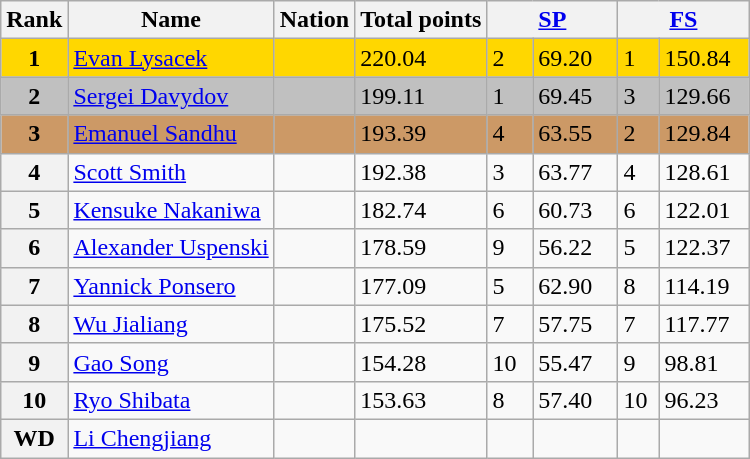<table class="wikitable">
<tr>
<th>Rank</th>
<th>Name</th>
<th>Nation</th>
<th>Total points</th>
<th colspan="2" width="80px"><a href='#'>SP</a></th>
<th colspan="2" width="80px"><a href='#'>FS</a></th>
</tr>
<tr bgcolor="gold">
<td align="center"><strong>1</strong></td>
<td><a href='#'>Evan Lysacek</a></td>
<td></td>
<td>220.04</td>
<td>2</td>
<td>69.20</td>
<td>1</td>
<td>150.84</td>
</tr>
<tr bgcolor="silver">
<td align="center"><strong>2</strong></td>
<td><a href='#'>Sergei Davydov</a></td>
<td></td>
<td>199.11</td>
<td>1</td>
<td>69.45</td>
<td>3</td>
<td>129.66</td>
</tr>
<tr bgcolor="cc9966">
<td align="center"><strong>3</strong></td>
<td><a href='#'>Emanuel Sandhu</a></td>
<td></td>
<td>193.39</td>
<td>4</td>
<td>63.55</td>
<td>2</td>
<td>129.84</td>
</tr>
<tr>
<th>4</th>
<td><a href='#'>Scott Smith</a></td>
<td></td>
<td>192.38</td>
<td>3</td>
<td>63.77</td>
<td>4</td>
<td>128.61</td>
</tr>
<tr>
<th>5</th>
<td><a href='#'>Kensuke Nakaniwa</a></td>
<td></td>
<td>182.74</td>
<td>6</td>
<td>60.73</td>
<td>6</td>
<td>122.01</td>
</tr>
<tr>
<th>6</th>
<td><a href='#'>Alexander Uspenski</a></td>
<td></td>
<td>178.59</td>
<td>9</td>
<td>56.22</td>
<td>5</td>
<td>122.37</td>
</tr>
<tr>
<th>7</th>
<td><a href='#'>Yannick Ponsero</a></td>
<td></td>
<td>177.09</td>
<td>5</td>
<td>62.90</td>
<td>8</td>
<td>114.19</td>
</tr>
<tr>
<th>8</th>
<td><a href='#'>Wu Jialiang</a></td>
<td></td>
<td>175.52</td>
<td>7</td>
<td>57.75</td>
<td>7</td>
<td>117.77</td>
</tr>
<tr>
<th>9</th>
<td><a href='#'>Gao Song</a></td>
<td></td>
<td>154.28</td>
<td>10</td>
<td>55.47</td>
<td>9</td>
<td>98.81</td>
</tr>
<tr>
<th>10</th>
<td><a href='#'>Ryo Shibata</a></td>
<td></td>
<td>153.63</td>
<td>8</td>
<td>57.40</td>
<td>10</td>
<td>96.23</td>
</tr>
<tr>
<th>WD</th>
<td><a href='#'>Li Chengjiang</a></td>
<td></td>
<td></td>
<td></td>
<td></td>
<td></td>
<td></td>
</tr>
</table>
